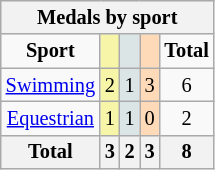<table class="wikitable" border="1" style="font-size:85%; float:down">
<tr bgcolor=#efefef>
<th colspan=7><strong>Medals by sport</strong></th>
</tr>
<tr align=center>
<td><strong>Sport</strong></td>
<td bgcolor=#f7f6a8></td>
<td bgcolor=#dce5e5></td>
<td bgcolor=#ffdab9></td>
<td><strong>Total</strong></td>
</tr>
<tr align=center>
<td><a href='#'>Swimming</a></td>
<td bgcolor=#f7f6a8>2</td>
<td bgcolor=#dce5e5>1</td>
<td bgcolor=#ffdab9>3</td>
<td>6</td>
</tr>
<tr align=center>
<td><a href='#'>Equestrian</a></td>
<td bgcolor=#f7f6a8>1</td>
<td bgcolor=#dce5e5>1</td>
<td bgcolor=#ffdab9>0</td>
<td>2</td>
</tr>
<tr align=center>
<th><strong>Total</strong></th>
<th bgcolor=gold><strong>3</strong></th>
<th bgcolor=silver><strong>2</strong></th>
<th bgcolor=#c96><strong>3</strong></th>
<th><strong>8</strong></th>
</tr>
</table>
